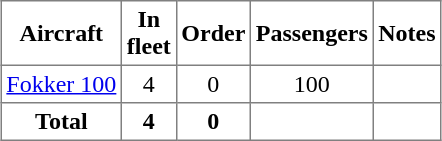<table class="toccolours" border="1" cellpadding="3" style="margin:1em auto; border-collapse:collapse">
<tr>
<th>Aircraft</th>
<th style="width:25px;">In fleet</th>
<th>Order</th>
<th>Passengers</th>
<th>Notes</th>
</tr>
<tr>
<td><a href='#'>Fokker 100</a></td>
<td align=center>4</td>
<td align=center>0</td>
<td align=center>100</td>
<td style="text-align:center;"></td>
</tr>
<tr>
<td style="text-align:center;"><strong>Total</strong></td>
<td style="text-align:center;"><strong>4</strong></td>
<td style="text-align:center;"><strong>0</strong></td>
<td style="text-align:center;"></td>
<td></td>
</tr>
</table>
